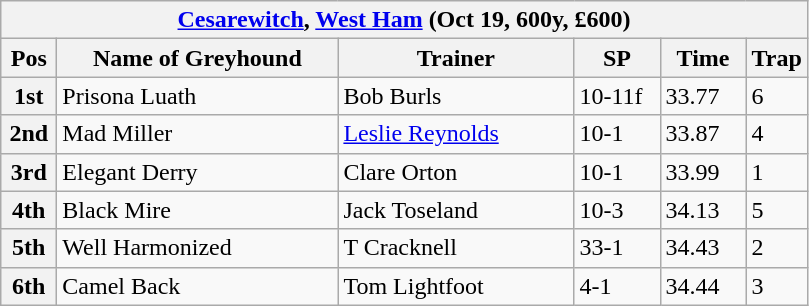<table class="wikitable">
<tr>
<th colspan="6"><a href='#'>Cesarewitch</a>, <a href='#'>West Ham</a> (Oct 19, 600y, £600)</th>
</tr>
<tr>
<th width=30>Pos</th>
<th width=180>Name of Greyhound</th>
<th width=150>Trainer</th>
<th width=50>SP</th>
<th width=50>Time</th>
<th width=30>Trap</th>
</tr>
<tr>
<th>1st</th>
<td>Prisona Luath</td>
<td>Bob Burls</td>
<td>10-11f</td>
<td>33.77</td>
<td>6</td>
</tr>
<tr>
<th>2nd</th>
<td>Mad Miller</td>
<td><a href='#'>Leslie Reynolds</a></td>
<td>10-1</td>
<td>33.87</td>
<td>4</td>
</tr>
<tr>
<th>3rd</th>
<td>Elegant Derry</td>
<td>Clare Orton</td>
<td>10-1</td>
<td>33.99</td>
<td>1</td>
</tr>
<tr>
<th>4th</th>
<td>Black Mire</td>
<td>Jack Toseland</td>
<td>10-3</td>
<td>34.13</td>
<td>5</td>
</tr>
<tr>
<th>5th</th>
<td>Well Harmonized</td>
<td>T Cracknell</td>
<td>33-1</td>
<td>34.43</td>
<td>2</td>
</tr>
<tr>
<th>6th</th>
<td>Camel Back</td>
<td>Tom Lightfoot</td>
<td>4-1</td>
<td>34.44</td>
<td>3</td>
</tr>
</table>
